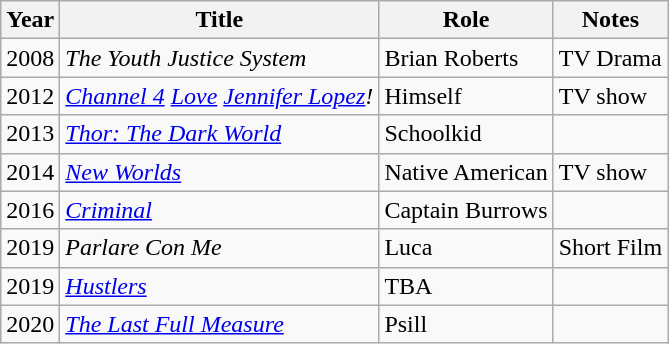<table class="wikitable sortable">
<tr>
<th>Year</th>
<th>Title</th>
<th>Role</th>
<th class="unsortable">Notes</th>
</tr>
<tr>
<td>2008</td>
<td><em>The Youth Justice System</em></td>
<td>Brian Roberts</td>
<td>TV Drama</td>
</tr>
<tr>
<td>2012</td>
<td><em><a href='#'>Channel 4</a> <a href='#'>Love</a> <a href='#'>Jennifer Lopez</a>!</em></td>
<td>Himself</td>
<td>TV show</td>
</tr>
<tr>
<td>2013</td>
<td><em><a href='#'>Thor: The Dark World</a></em></td>
<td>Schoolkid</td>
<td></td>
</tr>
<tr>
<td>2014</td>
<td><em><a href='#'>New Worlds</a></em></td>
<td>Native American</td>
<td>TV show</td>
</tr>
<tr>
<td>2016</td>
<td><em><a href='#'>Criminal</a></em></td>
<td>Captain Burrows</td>
<td></td>
</tr>
<tr>
<td>2019</td>
<td><em>Parlare Con Me</em></td>
<td>Luca</td>
<td>Short Film</td>
</tr>
<tr>
<td>2019</td>
<td><a href='#'><em>Hustlers</em></a></td>
<td>TBA</td>
<td></td>
</tr>
<tr>
<td>2020</td>
<td><em><a href='#'>The Last Full Measure</a></em></td>
<td>Psill</td>
<td></td>
</tr>
</table>
